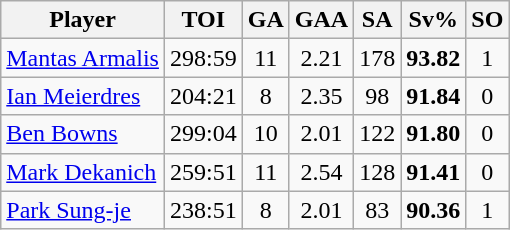<table class="wikitable sortable" style="text-align:center;">
<tr>
<th>Player</th>
<th>TOI</th>
<th>GA</th>
<th>GAA</th>
<th>SA</th>
<th>Sv%</th>
<th>SO</th>
</tr>
<tr>
<td style="text-align:left;"> <a href='#'>Mantas Armalis</a></td>
<td>298:59</td>
<td>11</td>
<td>2.21</td>
<td>178</td>
<td><strong>93.82</strong></td>
<td>1</td>
</tr>
<tr>
<td style="text-align:left;"> <a href='#'>Ian Meierdres</a></td>
<td>204:21</td>
<td>8</td>
<td>2.35</td>
<td>98</td>
<td><strong>91.84</strong></td>
<td>0</td>
</tr>
<tr>
<td style="text-align:left;"> <a href='#'>Ben Bowns</a></td>
<td>299:04</td>
<td>10</td>
<td>2.01</td>
<td>122</td>
<td><strong>91.80</strong></td>
<td>0</td>
</tr>
<tr>
<td style="text-align:left;"> <a href='#'>Mark Dekanich</a></td>
<td>259:51</td>
<td>11</td>
<td>2.54</td>
<td>128</td>
<td><strong>91.41</strong></td>
<td>0</td>
</tr>
<tr>
<td style="text-align:left;"> <a href='#'>Park Sung-je</a></td>
<td>238:51</td>
<td>8</td>
<td>2.01</td>
<td>83</td>
<td><strong>90.36</strong></td>
<td>1</td>
</tr>
</table>
